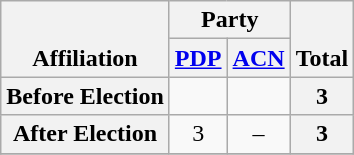<table class=wikitable style="text-align:center">
<tr style="vertical-align:bottom;">
<th rowspan=2>Affiliation</th>
<th colspan=2>Party</th>
<th rowspan=2>Total</th>
</tr>
<tr>
<th><a href='#'>PDP</a></th>
<th><a href='#'>ACN</a></th>
</tr>
<tr>
<th>Before Election</th>
<td></td>
<td></td>
<th>3</th>
</tr>
<tr>
<th>After Election</th>
<td>3</td>
<td>–</td>
<th>3</th>
</tr>
<tr>
</tr>
</table>
